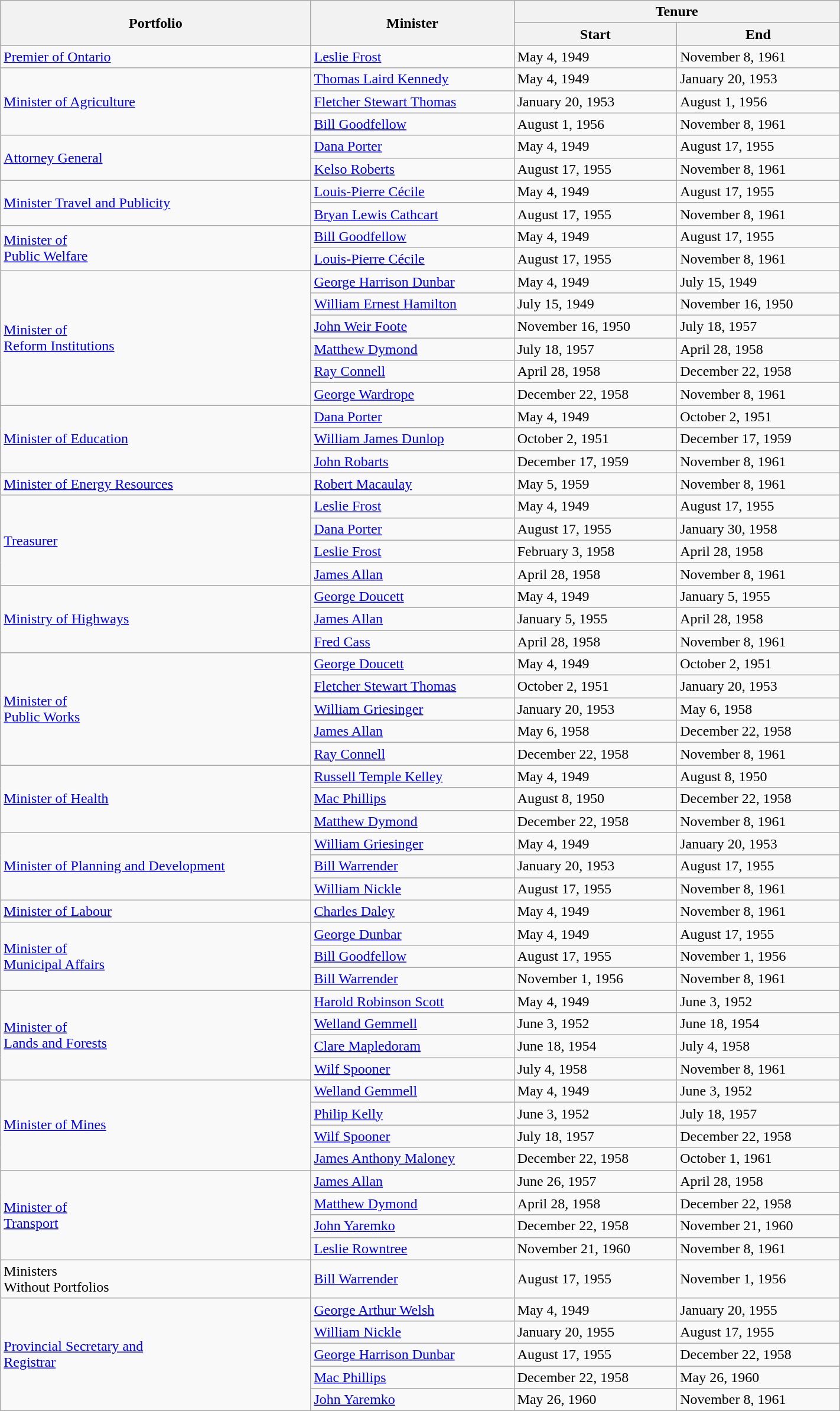<table class="wikitable" style="width: 75%">
<tr>
<th rowspan="2">Portfolio</th>
<th rowspan="2">Minister</th>
<th colspan="2">Tenure</th>
</tr>
<tr>
<th>Start</th>
<th>End</th>
</tr>
<tr>
<td><a href='#'>Premier of Ontario</a></td>
<td><a href='#'>Leslie Frost</a></td>
<td>May 4, 1949</td>
<td>November 8, 1961</td>
</tr>
<tr>
<td rowspan="3"><a href='#'>Minister of Agriculture</a></td>
<td><a href='#'>Thomas Laird Kennedy</a></td>
<td>May 4, 1949</td>
<td>January 20, 1953</td>
</tr>
<tr>
<td><a href='#'>Fletcher Stewart Thomas</a></td>
<td>January 20, 1953</td>
<td>August 1, 1956</td>
</tr>
<tr>
<td><a href='#'>Bill Goodfellow</a></td>
<td>August 1, 1956</td>
<td>November 8, 1961</td>
</tr>
<tr>
<td rowspan="2"><a href='#'>Attorney General</a></td>
<td><a href='#'>Dana Porter</a></td>
<td>May 4, 1949</td>
<td>August 17, 1955</td>
</tr>
<tr>
<td><a href='#'>Kelso Roberts</a></td>
<td>August 17, 1955</td>
<td>November 8, 1961</td>
</tr>
<tr>
<td rowspan="2"><a href='#'>Minister Travel and Publicity</a></td>
<td><a href='#'>Louis-Pierre Cécile</a></td>
<td>May 4, 1949</td>
<td>August 17, 1955</td>
</tr>
<tr>
<td><a href='#'>Bryan Lewis Cathcart</a></td>
<td>August 17, 1955</td>
<td>November 8, 1961</td>
</tr>
<tr>
<td rowspan="2"><a href='#'>Minister of <br> Public Welfare</a></td>
<td><a href='#'>Bill Goodfellow</a></td>
<td>May 4, 1949</td>
<td>August 17, 1955</td>
</tr>
<tr>
<td><a href='#'>Louis-Pierre Cécile</a></td>
<td>August 17, 1955</td>
<td>November 8, 1961</td>
</tr>
<tr>
<td rowspan="6"><a href='#'>Minister of <br> Reform Institutions</a></td>
<td><a href='#'>George Harrison Dunbar</a></td>
<td>May 4, 1949</td>
<td>July 15, 1949</td>
</tr>
<tr>
<td><a href='#'>William Ernest Hamilton</a></td>
<td>July 15, 1949</td>
<td>November 16, 1950</td>
</tr>
<tr>
<td><a href='#'>John Weir Foote</a></td>
<td>November 16, 1950</td>
<td>July 18, 1957</td>
</tr>
<tr>
<td><a href='#'>Matthew Dymond</a></td>
<td>July 18, 1957</td>
<td>April 28, 1958</td>
</tr>
<tr>
<td><a href='#'>Ray Connell</a></td>
<td>April 28, 1958</td>
<td>December 22, 1958</td>
</tr>
<tr>
<td><a href='#'>George Wardrope</a></td>
<td>December 22, 1958</td>
<td>November 8, 1961</td>
</tr>
<tr>
<td rowspan="3"><a href='#'>Minister of Education</a></td>
<td><a href='#'>Dana Porter</a></td>
<td>May 4, 1949</td>
<td>October 2, 1951</td>
</tr>
<tr>
<td><a href='#'>William James Dunlop</a></td>
<td>October 2, 1951</td>
<td>December 17, 1959</td>
</tr>
<tr>
<td><a href='#'>John Robarts</a></td>
<td>December 17, 1959</td>
<td>November 8, 1961</td>
</tr>
<tr>
<td><a href='#'>Minister of Energy Resources</a></td>
<td><a href='#'>Robert Macaulay</a></td>
<td>May 5, 1959</td>
<td>November 8, 1961</td>
</tr>
<tr>
<td rowspan="4"><a href='#'>Treasurer</a></td>
<td><a href='#'>Leslie Frost</a></td>
<td>May 4, 1949</td>
<td>August 17, 1955</td>
</tr>
<tr>
<td><a href='#'>Dana Porter</a></td>
<td>August 17, 1955</td>
<td>January 30, 1958</td>
</tr>
<tr>
<td><a href='#'>Leslie Frost</a></td>
<td>February 3, 1958</td>
<td>April 28, 1958</td>
</tr>
<tr>
<td><a href='#'>James Allan</a></td>
<td>April 28, 1958</td>
<td>November 8, 1961</td>
</tr>
<tr>
<td rowspan="3"><a href='#'>Ministry of Highways</a></td>
<td><a href='#'>George Doucett</a></td>
<td>May 4, 1949</td>
<td>January 5, 1955</td>
</tr>
<tr>
<td><a href='#'>James Allan</a></td>
<td>January 5, 1955</td>
<td>April 28, 1958</td>
</tr>
<tr>
<td><a href='#'>Fred Cass</a></td>
<td>April 28, 1958</td>
<td>November 8, 1961</td>
</tr>
<tr>
<td rowspan="5"><a href='#'>Minister of <br> Public Works</a></td>
<td><a href='#'>George Doucett</a></td>
<td>May 4, 1949</td>
<td>October 2, 1951</td>
</tr>
<tr>
<td><a href='#'>Fletcher Stewart Thomas</a></td>
<td>October 2, 1951</td>
<td>January 20, 1953</td>
</tr>
<tr>
<td><a href='#'>William Griesinger</a></td>
<td>January 20, 1953</td>
<td>May 6, 1958</td>
</tr>
<tr>
<td><a href='#'>James Allan</a></td>
<td>May 6, 1958</td>
<td>December 22, 1958</td>
</tr>
<tr>
<td><a href='#'>Ray Connell</a></td>
<td>December 22, 1958</td>
<td>November 8, 1961</td>
</tr>
<tr>
<td rowspan="3"><a href='#'>Minister of Health</a></td>
<td><a href='#'>Russell Temple Kelley</a></td>
<td>May 4, 1949</td>
<td>August 8, 1950</td>
</tr>
<tr>
<td><a href='#'>Mac Phillips</a></td>
<td>August 8, 1950</td>
<td>December 22, 1958</td>
</tr>
<tr>
<td><a href='#'>Matthew Dymond</a></td>
<td>December 22, 1958</td>
<td>November 8, 1961</td>
</tr>
<tr>
<td rowspan="3"><a href='#'>Minister of Planning and Development</a></td>
<td><a href='#'>William Griesinger</a></td>
<td>May 4, 1949</td>
<td>January 20, 1953</td>
</tr>
<tr>
<td><a href='#'>Bill Warrender</a></td>
<td>January 20, 1953</td>
<td>August 17, 1955</td>
</tr>
<tr>
<td><a href='#'>William Nickle</a></td>
<td>August 17, 1955</td>
<td>November 8, 1961</td>
</tr>
<tr>
<td><a href='#'>Minister of Labour</a></td>
<td><a href='#'>Charles Daley</a></td>
<td>May 4, 1949</td>
<td>November 8, 1961</td>
</tr>
<tr>
<td rowspan="3"><a href='#'>Minister of <br> Municipal Affairs</a></td>
<td><a href='#'>George Dunbar</a></td>
<td>May 4, 1949</td>
<td>August 17, 1955</td>
</tr>
<tr>
<td><a href='#'>Bill Goodfellow</a></td>
<td>August 17, 1955</td>
<td>November 1, 1956</td>
</tr>
<tr>
<td><a href='#'>Bill Warrender</a></td>
<td>November 1, 1956</td>
<td>November 8, 1961</td>
</tr>
<tr>
<td rowspan="4"><a href='#'>Minister of <br> Lands and Forests</a></td>
<td><a href='#'>Harold Robinson Scott</a></td>
<td>May 4, 1949</td>
<td>June 3, 1952</td>
</tr>
<tr>
<td><a href='#'>Welland Gemmell</a></td>
<td>June 3, 1952</td>
<td>June 18, 1954</td>
</tr>
<tr>
<td><a href='#'>Clare Mapledoram</a></td>
<td>June 18, 1954</td>
<td>July 4, 1958</td>
</tr>
<tr>
<td><a href='#'>Wilf Spooner</a></td>
<td>July 4, 1958</td>
<td>November 8, 1961</td>
</tr>
<tr>
<td rowspan="4"><a href='#'>Minister of Mines</a></td>
<td><a href='#'>Welland Gemmell</a></td>
<td>May 4, 1949</td>
<td>June 3, 1952</td>
</tr>
<tr>
<td><a href='#'>Philip Kelly</a></td>
<td>June 3, 1952</td>
<td>July 18, 1957</td>
</tr>
<tr>
<td><a href='#'>Wilf Spooner</a></td>
<td>July 18, 1957</td>
<td>December 22, 1958</td>
</tr>
<tr>
<td><a href='#'>James Anthony Maloney</a></td>
<td>December 22, 1958</td>
<td>October 1, 1961</td>
</tr>
<tr>
<td rowspan="4"><a href='#'>Minister of <br> Transport</a></td>
<td><a href='#'>James Allan</a></td>
<td>June 26, 1957</td>
<td>April 28, 1958</td>
</tr>
<tr>
<td><a href='#'>Matthew Dymond</a></td>
<td>April 28, 1958</td>
<td>December 22, 1958</td>
</tr>
<tr>
<td><a href='#'>John Yaremko</a></td>
<td>December 22, 1958</td>
<td>November 21, 1960</td>
</tr>
<tr>
<td><a href='#'>Leslie Rowntree</a></td>
<td>November 21, 1960</td>
<td>November 8, 1961</td>
</tr>
<tr>
<td rowspan="1">Ministers <br> Without Portfolios</td>
<td><a href='#'>Bill Warrender</a></td>
<td>August 17, 1955</td>
<td>November 1, 1956</td>
</tr>
<tr>
<td rowspan="5"><a href='#'>Provincial Secretary and <br> Registrar</a></td>
<td><a href='#'>George Arthur Welsh</a></td>
<td>May 4, 1949</td>
<td>January 20, 1955</td>
</tr>
<tr>
<td><a href='#'>William Nickle</a></td>
<td>January 20, 1955</td>
<td>August 17, 1955</td>
</tr>
<tr>
<td><a href='#'>George Harrison Dunbar</a></td>
<td>August 17, 1955</td>
<td>December 22, 1958</td>
</tr>
<tr>
<td><a href='#'>Mac Phillips</a></td>
<td>December 22, 1958</td>
<td>May 26, 1960</td>
</tr>
<tr>
<td><a href='#'>John Yaremko</a></td>
<td>May 26, 1960</td>
<td>November 8, 1961</td>
</tr>
</table>
